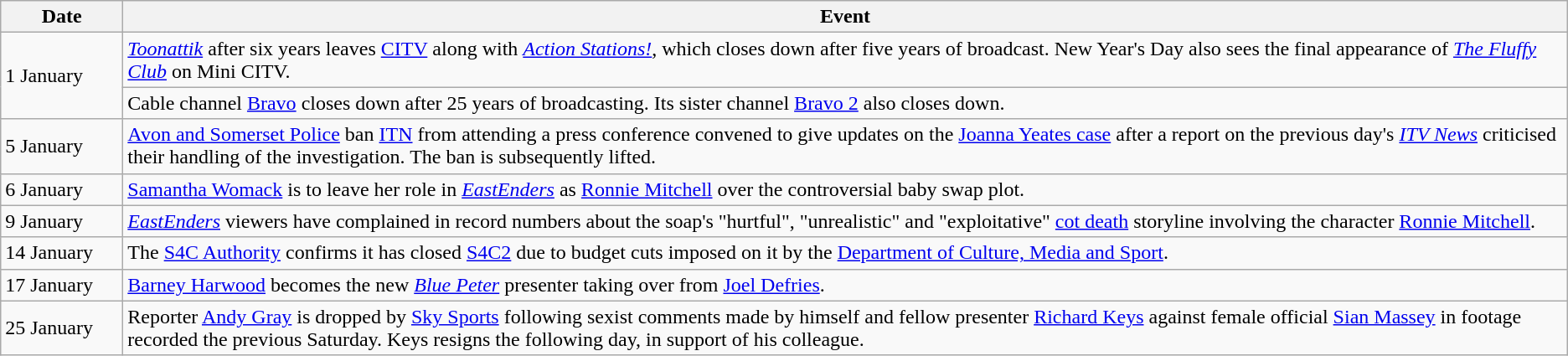<table class="wikitable">
<tr>
<th width=90>Date</th>
<th>Event</th>
</tr>
<tr>
<td rowspan="2">1 January</td>
<td><em><a href='#'>Toonattik</a></em> after six years leaves <a href='#'>CITV</a> along with <em><a href='#'>Action Stations!</a></em>, which closes down after five years of broadcast. New Year's Day also sees the final appearance of <em><a href='#'>The Fluffy Club</a></em> on Mini CITV.</td>
</tr>
<tr>
<td>Cable channel <a href='#'>Bravo</a> closes down after 25 years of broadcasting. Its sister channel <a href='#'>Bravo 2</a> also closes down.</td>
</tr>
<tr>
<td>5 January</td>
<td><a href='#'>Avon and Somerset Police</a> ban <a href='#'>ITN</a> from attending a press conference convened to give updates on the <a href='#'>Joanna Yeates case</a> after a report on the previous day's <em><a href='#'>ITV News</a></em> criticised their handling of the investigation. The ban is subsequently lifted.</td>
</tr>
<tr>
<td>6 January</td>
<td><a href='#'>Samantha Womack</a> is to leave her role in <em><a href='#'>EastEnders</a></em> as <a href='#'>Ronnie Mitchell</a> over the controversial baby swap plot.</td>
</tr>
<tr>
<td>9 January</td>
<td><em><a href='#'>EastEnders</a></em> viewers have complained in record numbers about the soap's "hurtful", "unrealistic" and "exploitative" <a href='#'>cot death</a> storyline involving the character <a href='#'>Ronnie Mitchell</a>.</td>
</tr>
<tr>
<td>14 January</td>
<td>The <a href='#'>S4C Authority</a> confirms it has closed <a href='#'>S4C2</a> due to budget cuts imposed on it by the <a href='#'>Department of Culture, Media and Sport</a>.</td>
</tr>
<tr>
<td>17 January</td>
<td><a href='#'>Barney Harwood</a> becomes the new <em><a href='#'>Blue Peter</a></em> presenter taking over from <a href='#'>Joel Defries</a>.</td>
</tr>
<tr>
<td>25 January</td>
<td>Reporter <a href='#'>Andy Gray</a> is dropped by <a href='#'>Sky Sports</a> following sexist comments made by himself and fellow presenter <a href='#'>Richard Keys</a> against female official <a href='#'>Sian Massey</a> in footage recorded the previous Saturday. Keys resigns the following day, in support of his colleague.</td>
</tr>
</table>
